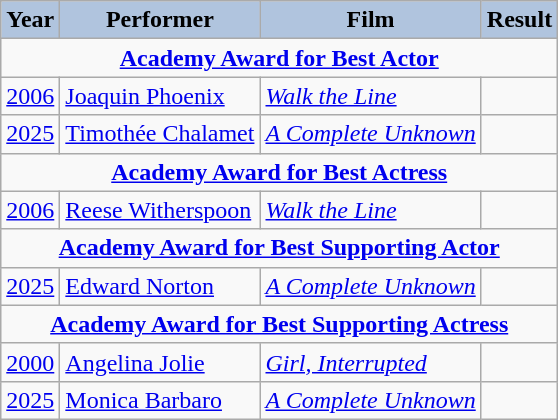<table class="wikitable">
<tr style="text-align:center;">
<th style="background:#B0C4DE;">Year</th>
<th style="background:#B0C4DE;">Performer</th>
<th style="background:#B0C4DE;">Film</th>
<th style="background:#B0C4DE;">Result</th>
</tr>
<tr>
<td colspan="4" style="text-align:center;"><strong><a href='#'>Academy Award for Best Actor</a></strong></td>
</tr>
<tr>
<td><a href='#'>2006</a></td>
<td><a href='#'>Joaquin Phoenix</a></td>
<td><em><a href='#'>Walk the Line</a></em></td>
<td></td>
</tr>
<tr>
<td><a href='#'>2025</a></td>
<td><a href='#'>Timothée Chalamet</a></td>
<td><em><a href='#'>A Complete Unknown</a></em></td>
<td></td>
</tr>
<tr>
<td colspan="4" style="text-align:center;"><strong><a href='#'>Academy Award for Best Actress</a></strong></td>
</tr>
<tr>
<td><a href='#'>2006</a></td>
<td><a href='#'>Reese Witherspoon</a></td>
<td><em><a href='#'>Walk the Line</a></em></td>
<td></td>
</tr>
<tr>
<td colspan="4" style="text-align:center;"><strong><a href='#'>Academy Award for Best Supporting Actor</a></strong></td>
</tr>
<tr>
<td><a href='#'>2025</a></td>
<td><a href='#'>Edward Norton</a></td>
<td><em><a href='#'>A Complete Unknown</a></em></td>
<td></td>
</tr>
<tr>
<td colspan="4" style="text-align:center;"><strong><a href='#'>Academy Award for Best Supporting Actress</a></strong></td>
</tr>
<tr>
<td><a href='#'>2000</a></td>
<td><a href='#'>Angelina Jolie</a></td>
<td><em><a href='#'>Girl, Interrupted</a></em></td>
<td></td>
</tr>
<tr>
<td><a href='#'>2025</a></td>
<td><a href='#'>Monica Barbaro</a></td>
<td><em><a href='#'>A Complete Unknown</a></em></td>
<td></td>
</tr>
</table>
